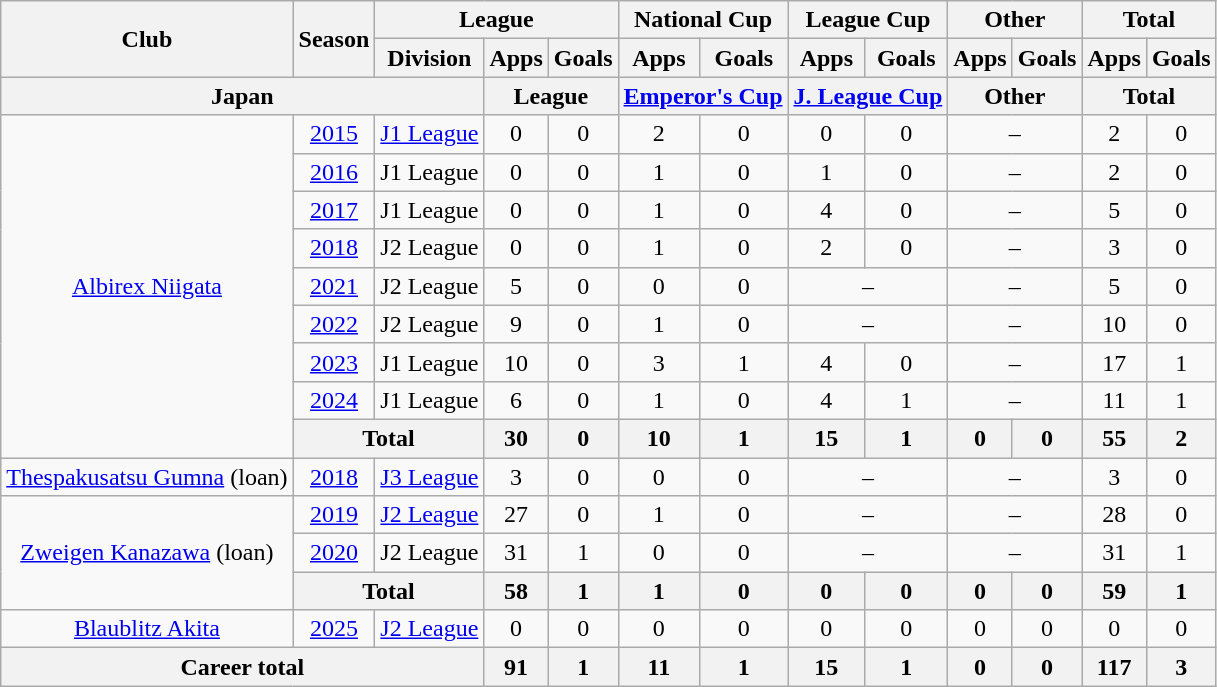<table class="wikitable" style="text-align:center">
<tr>
<th rowspan=2>Club</th>
<th rowspan=2>Season</th>
<th colspan=3>League</th>
<th colspan=2>National Cup</th>
<th colspan=2>League Cup</th>
<th colspan=2>Other</th>
<th colspan=2>Total</th>
</tr>
<tr>
<th>Division</th>
<th>Apps</th>
<th>Goals</th>
<th>Apps</th>
<th>Goals</th>
<th>Apps</th>
<th>Goals</th>
<th>Apps</th>
<th>Goals</th>
<th>Apps</th>
<th>Goals</th>
</tr>
<tr>
<th colspan=3>Japan</th>
<th colspan=2>League</th>
<th colspan=2><a href='#'>Emperor's Cup</a></th>
<th colspan=2><a href='#'>J. League Cup</a></th>
<th colspan=2>Other</th>
<th colspan=2>Total</th>
</tr>
<tr>
<td rowspan="9"><a href='#'>Albirex Niigata</a></td>
<td><a href='#'>2015</a></td>
<td><a href='#'>J1 League</a></td>
<td>0</td>
<td>0</td>
<td>2</td>
<td>0</td>
<td>0</td>
<td>0</td>
<td colspan="2">–</td>
<td>2</td>
<td>0</td>
</tr>
<tr>
<td><a href='#'>2016</a></td>
<td>J1 League</td>
<td>0</td>
<td>0</td>
<td>1</td>
<td>0</td>
<td>1</td>
<td>0</td>
<td colspan="2">–</td>
<td>2</td>
<td>0</td>
</tr>
<tr>
<td><a href='#'>2017</a></td>
<td>J1 League</td>
<td>0</td>
<td>0</td>
<td>1</td>
<td>0</td>
<td>4</td>
<td>0</td>
<td colspan="2">–</td>
<td>5</td>
<td>0</td>
</tr>
<tr>
<td><a href='#'>2018</a></td>
<td>J2 League</td>
<td>0</td>
<td>0</td>
<td>1</td>
<td>0</td>
<td>2</td>
<td>0</td>
<td colspan="2">–</td>
<td>3</td>
<td>0</td>
</tr>
<tr>
<td><a href='#'>2021</a></td>
<td>J2 League</td>
<td>5</td>
<td>0</td>
<td>0</td>
<td>0</td>
<td colspan="2">–</td>
<td colspan="2">–</td>
<td>5</td>
<td>0</td>
</tr>
<tr>
<td><a href='#'>2022</a></td>
<td>J2 League</td>
<td>9</td>
<td>0</td>
<td>1</td>
<td>0</td>
<td colspan="2">–</td>
<td colspan="2">–</td>
<td>10</td>
<td>0</td>
</tr>
<tr>
<td><a href='#'>2023</a></td>
<td>J1 League</td>
<td>10</td>
<td>0</td>
<td>3</td>
<td>1</td>
<td>4</td>
<td>0</td>
<td colspan="2">–</td>
<td>17</td>
<td>1</td>
</tr>
<tr>
<td><a href='#'>2024</a></td>
<td>J1 League</td>
<td>6</td>
<td>0</td>
<td>1</td>
<td>0</td>
<td>4</td>
<td>1</td>
<td colspan="2">–</td>
<td>11</td>
<td>1</td>
</tr>
<tr>
<th colspan="2">Total</th>
<th>30</th>
<th>0</th>
<th>10</th>
<th>1</th>
<th>15</th>
<th>1</th>
<th>0</th>
<th>0</th>
<th>55</th>
<th>2</th>
</tr>
<tr>
<td><a href='#'>Thespakusatsu Gumna</a> (loan)</td>
<td><a href='#'>2018</a></td>
<td><a href='#'>J3 League</a></td>
<td>3</td>
<td>0</td>
<td>0</td>
<td>0</td>
<td colspan="2">–</td>
<td colspan="2">–</td>
<td>3</td>
<td>0</td>
</tr>
<tr>
<td rowspan="3"><a href='#'>Zweigen Kanazawa</a> (loan)</td>
<td><a href='#'>2019</a></td>
<td><a href='#'>J2 League</a></td>
<td>27</td>
<td>0</td>
<td>1</td>
<td>0</td>
<td colspan="2">–</td>
<td colspan="2">–</td>
<td>28</td>
<td>0</td>
</tr>
<tr>
<td><a href='#'>2020</a></td>
<td>J2 League</td>
<td>31</td>
<td>1</td>
<td>0</td>
<td>0</td>
<td colspan="2">–</td>
<td colspan="2">–</td>
<td>31</td>
<td>1</td>
</tr>
<tr>
<th colspan="2">Total</th>
<th>58</th>
<th>1</th>
<th>1</th>
<th>0</th>
<th>0</th>
<th>0</th>
<th>0</th>
<th>0</th>
<th>59</th>
<th>1</th>
</tr>
<tr>
<td><a href='#'>Blaublitz Akita</a></td>
<td><a href='#'>2025</a></td>
<td><a href='#'>J2 League</a></td>
<td>0</td>
<td>0</td>
<td>0</td>
<td>0</td>
<td>0</td>
<td>0</td>
<td>0</td>
<td>0</td>
<td>0</td>
<td>0</td>
</tr>
<tr>
<th colspan=3>Career total</th>
<th>91</th>
<th>1</th>
<th>11</th>
<th>1</th>
<th>15</th>
<th>1</th>
<th>0</th>
<th>0</th>
<th>117</th>
<th>3</th>
</tr>
</table>
